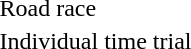<table>
<tr>
<td>Road race<br></td>
<td></td>
<td></td>
<td></td>
</tr>
<tr>
<td>Individual time trial<br></td>
<td></td>
<td></td>
<td></td>
</tr>
</table>
